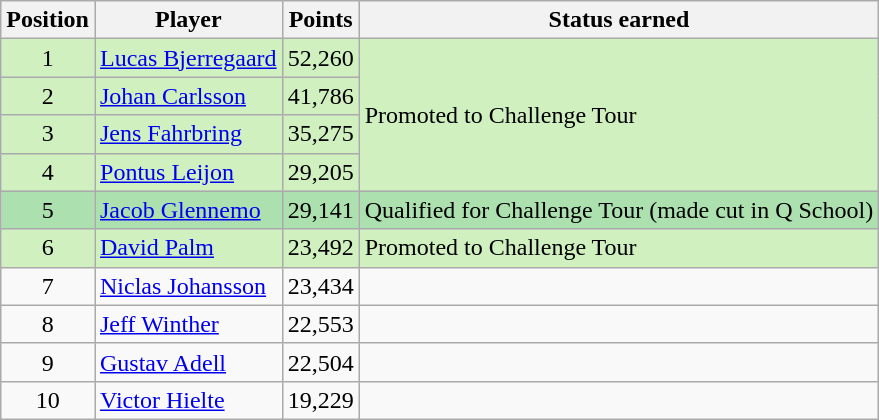<table class=wikitable>
<tr>
<th>Position</th>
<th>Player</th>
<th>Points</th>
<th>Status earned</th>
</tr>
<tr style="background:#D0F0C0;">
<td align=center>1</td>
<td> <a href='#'>Lucas Bjerregaard</a></td>
<td align=center>52,260</td>
<td rowspan=4>Promoted to Challenge Tour</td>
</tr>
<tr style="background:#D0F0C0;">
<td align=center>2</td>
<td> <a href='#'>Johan Carlsson</a></td>
<td align=center>41,786</td>
</tr>
<tr style="background:#D0F0C0;">
<td align=center>3</td>
<td> <a href='#'>Jens Fahrbring</a></td>
<td align=center>35,275</td>
</tr>
<tr style="background:#D0F0C0;">
<td align=center>4</td>
<td> <a href='#'>Pontus Leijon</a></td>
<td align=center>29,205</td>
</tr>
<tr style="background:#ACE1AF;">
<td align=center>5</td>
<td> <a href='#'>Jacob Glennemo</a></td>
<td align=center>29,141</td>
<td>Qualified for Challenge Tour (made cut in Q School)</td>
</tr>
<tr style="background:#D0F0C0;">
<td align=center>6</td>
<td> <a href='#'>David Palm</a></td>
<td align=center>23,492</td>
<td>Promoted to Challenge Tour</td>
</tr>
<tr>
<td align=center>7</td>
<td> <a href='#'>Niclas Johansson</a></td>
<td align=center>23,434</td>
<td></td>
</tr>
<tr>
<td align=center>8</td>
<td> <a href='#'>Jeff Winther</a></td>
<td align=center>22,553</td>
<td></td>
</tr>
<tr>
<td align=center>9</td>
<td> <a href='#'>Gustav Adell</a></td>
<td align=center>22,504</td>
<td></td>
</tr>
<tr>
<td align=center>10</td>
<td> <a href='#'>Victor Hielte</a></td>
<td align=center>19,229</td>
<td></td>
</tr>
</table>
